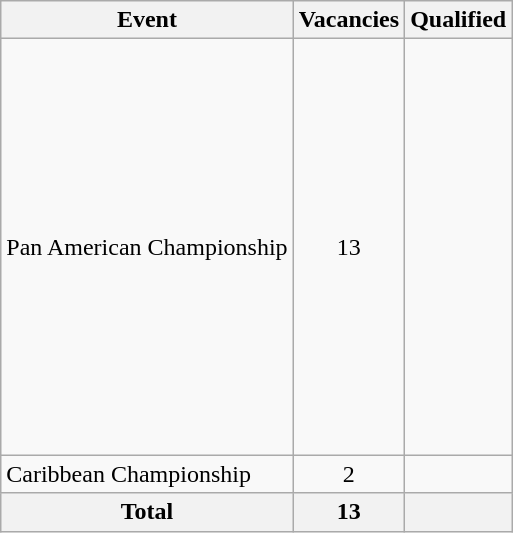<table class="wikitable">
<tr>
<th>Event</th>
<th>Vacancies</th>
<th>Qualified</th>
</tr>
<tr>
<td>Pan American Championship</td>
<td style="text-align:center;">13</td>
<td><br><br><br><br><br><br><br><br><br><br><br><br><br><s></s><br><br><s></s></td>
</tr>
<tr>
<td>Caribbean Championship</td>
<td style="text-align:center;">2</td>
<td><br></td>
</tr>
<tr>
<th>Total</th>
<th>13</th>
<th></th>
</tr>
</table>
